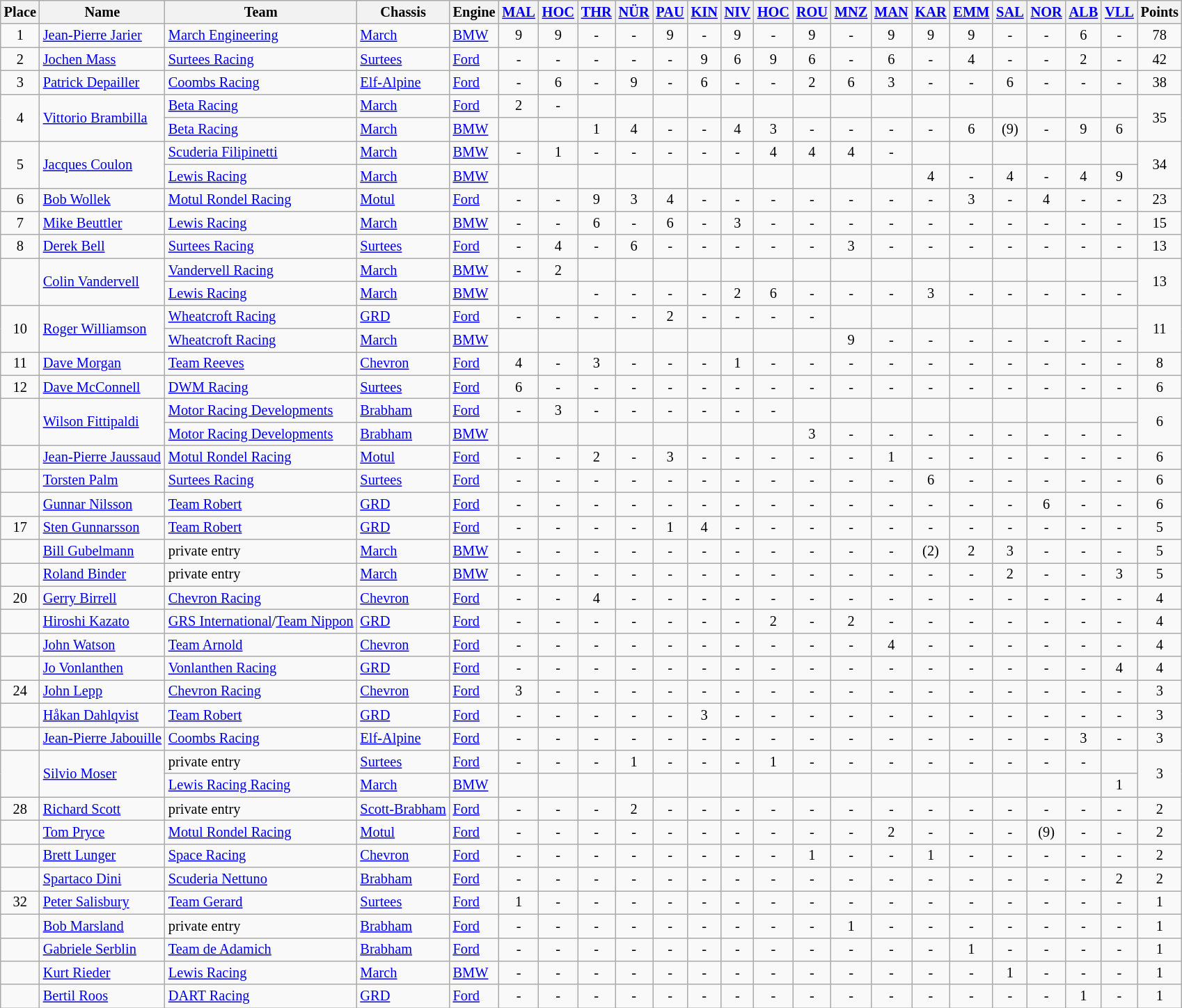<table class="wikitable" style="font-size: 85%; text-align:center">
<tr>
<th>Place</th>
<th>Name</th>
<th>Team</th>
<th>Chassis</th>
<th>Engine</th>
<th><a href='#'>MAL</a><br></th>
<th><a href='#'>HOC</a><br></th>
<th><a href='#'>THR</a><br></th>
<th><a href='#'>NÜR</a><br></th>
<th><a href='#'>PAU</a><br></th>
<th><a href='#'>KIN</a><br></th>
<th><a href='#'>NIV</a><br></th>
<th><a href='#'>HOC</a><br></th>
<th><a href='#'>ROU</a><br></th>
<th><a href='#'>MNZ</a><br></th>
<th><a href='#'>MAN</a><br></th>
<th><a href='#'>KAR</a><br></th>
<th><a href='#'>EMM</a><br></th>
<th><a href='#'>SAL</a><br></th>
<th><a href='#'>NOR</a><br></th>
<th><a href='#'>ALB</a><br></th>
<th><a href='#'>VLL</a><br></th>
<th>Points</th>
</tr>
<tr>
<td>1</td>
<td align="left"> <a href='#'>Jean-Pierre Jarier</a></td>
<td align="left"><a href='#'>March Engineering</a></td>
<td align="left"><a href='#'>March</a></td>
<td align="left"><a href='#'>BMW</a></td>
<td>9</td>
<td>9</td>
<td>-</td>
<td>-</td>
<td>9</td>
<td>-</td>
<td>9</td>
<td>-</td>
<td>9</td>
<td>-</td>
<td>9</td>
<td>9</td>
<td>9</td>
<td>-</td>
<td>-</td>
<td>6</td>
<td>-</td>
<td>78</td>
</tr>
<tr>
<td>2</td>
<td align="left"> <a href='#'>Jochen Mass</a></td>
<td align="left"><a href='#'>Surtees Racing</a></td>
<td align="left"><a href='#'>Surtees</a></td>
<td align="left"><a href='#'>Ford</a></td>
<td>-</td>
<td>-</td>
<td>-</td>
<td>-</td>
<td>-</td>
<td>9</td>
<td>6</td>
<td>9</td>
<td>6</td>
<td>-</td>
<td>6</td>
<td>-</td>
<td>4</td>
<td>-</td>
<td>-</td>
<td>2</td>
<td>-</td>
<td>42</td>
</tr>
<tr>
<td>3</td>
<td align="left"> <a href='#'>Patrick Depailler</a></td>
<td align="left"><a href='#'>Coombs Racing</a></td>
<td align="left"><a href='#'>Elf-Alpine</a></td>
<td align="left"><a href='#'>Ford</a></td>
<td>-</td>
<td>6</td>
<td>-</td>
<td>9</td>
<td>-</td>
<td>6</td>
<td>-</td>
<td>-</td>
<td>2</td>
<td>6</td>
<td>3</td>
<td>-</td>
<td>-</td>
<td>6</td>
<td>-</td>
<td>-</td>
<td>-</td>
<td>38</td>
</tr>
<tr>
<td rowspan=2>4</td>
<td rowspan=2 align="left"> <a href='#'>Vittorio Brambilla</a></td>
<td align="left"><a href='#'>Beta Racing</a></td>
<td align="left"><a href='#'>March</a></td>
<td align="left"><a href='#'>Ford</a></td>
<td>2</td>
<td>-</td>
<td></td>
<td></td>
<td></td>
<td></td>
<td></td>
<td></td>
<td></td>
<td></td>
<td></td>
<td></td>
<td></td>
<td></td>
<td></td>
<td></td>
<td></td>
<td rowspan=2>35</td>
</tr>
<tr>
<td align="left"><a href='#'>Beta Racing</a></td>
<td align="left"><a href='#'>March</a></td>
<td align="left"><a href='#'>BMW</a></td>
<td></td>
<td></td>
<td>1</td>
<td>4</td>
<td>-</td>
<td>-</td>
<td>4</td>
<td>3</td>
<td>-</td>
<td>-</td>
<td>-</td>
<td>-</td>
<td>6</td>
<td>(9)</td>
<td>-</td>
<td>9</td>
<td>6</td>
</tr>
<tr>
<td rowspan=2>5</td>
<td rowspan=2 align="left"> <a href='#'>Jacques Coulon</a></td>
<td align="left"><a href='#'>Scuderia Filipinetti</a></td>
<td align="left"><a href='#'>March</a></td>
<td align="left"><a href='#'>BMW</a></td>
<td>-</td>
<td>1</td>
<td>-</td>
<td>-</td>
<td>-</td>
<td>-</td>
<td>-</td>
<td>4</td>
<td>4</td>
<td>4</td>
<td>-</td>
<td></td>
<td></td>
<td></td>
<td></td>
<td></td>
<td></td>
<td rowspan=2>34</td>
</tr>
<tr>
<td align="left"><a href='#'>Lewis Racing</a></td>
<td align="left"><a href='#'>March</a></td>
<td align="left"><a href='#'>BMW</a></td>
<td></td>
<td></td>
<td></td>
<td></td>
<td></td>
<td></td>
<td></td>
<td></td>
<td></td>
<td></td>
<td></td>
<td>4</td>
<td>-</td>
<td>4</td>
<td>-</td>
<td>4</td>
<td>9</td>
</tr>
<tr>
<td>6</td>
<td align="left"> <a href='#'>Bob Wollek</a></td>
<td align="left"><a href='#'>Motul Rondel Racing</a></td>
<td align="left"><a href='#'>Motul</a></td>
<td align="left"><a href='#'>Ford</a></td>
<td>-</td>
<td>-</td>
<td>9</td>
<td>3</td>
<td>4</td>
<td>-</td>
<td>-</td>
<td>-</td>
<td>-</td>
<td>-</td>
<td>-</td>
<td>-</td>
<td>3</td>
<td>-</td>
<td>4</td>
<td>-</td>
<td>-</td>
<td>23</td>
</tr>
<tr>
<td>7</td>
<td align="left"> <a href='#'>Mike Beuttler</a></td>
<td align="left"><a href='#'>Lewis Racing</a></td>
<td align="left"><a href='#'>March</a></td>
<td align="left"><a href='#'>BMW</a></td>
<td>-</td>
<td>-</td>
<td>6</td>
<td>-</td>
<td>6</td>
<td>-</td>
<td>3</td>
<td>-</td>
<td>-</td>
<td>-</td>
<td>-</td>
<td>-</td>
<td>-</td>
<td>-</td>
<td>-</td>
<td>-</td>
<td>-</td>
<td>15</td>
</tr>
<tr>
<td>8</td>
<td align="left"> <a href='#'>Derek Bell</a></td>
<td align="left"><a href='#'>Surtees Racing</a></td>
<td align="left"><a href='#'>Surtees</a></td>
<td align="left"><a href='#'>Ford</a></td>
<td>-</td>
<td>4</td>
<td>-</td>
<td>6</td>
<td>-</td>
<td>-</td>
<td>-</td>
<td>-</td>
<td>-</td>
<td>3</td>
<td>-</td>
<td>-</td>
<td>-</td>
<td>-</td>
<td>-</td>
<td>-</td>
<td>-</td>
<td>13</td>
</tr>
<tr>
<td rowspan=2></td>
<td rowspan=2 align="left"> <a href='#'>Colin Vandervell</a></td>
<td align="left"><a href='#'>Vandervell Racing</a></td>
<td align="left"><a href='#'>March</a></td>
<td align="left"><a href='#'>BMW</a></td>
<td>-</td>
<td>2</td>
<td></td>
<td></td>
<td></td>
<td></td>
<td></td>
<td></td>
<td></td>
<td></td>
<td></td>
<td></td>
<td></td>
<td></td>
<td></td>
<td></td>
<td></td>
<td rowspan=2>13</td>
</tr>
<tr>
<td align="left"><a href='#'>Lewis Racing</a></td>
<td align="left"><a href='#'>March</a></td>
<td align="left"><a href='#'>BMW</a></td>
<td></td>
<td></td>
<td>-</td>
<td>-</td>
<td>-</td>
<td>-</td>
<td>2</td>
<td>6</td>
<td>-</td>
<td>-</td>
<td>-</td>
<td>3</td>
<td>-</td>
<td>-</td>
<td>-</td>
<td>-</td>
<td>-</td>
</tr>
<tr>
<td rowspan=2>10</td>
<td rowspan=2 align="left"> <a href='#'>Roger Williamson</a></td>
<td align="left"><a href='#'>Wheatcroft Racing</a></td>
<td align="left"><a href='#'>GRD</a></td>
<td align="left"><a href='#'>Ford</a></td>
<td>-</td>
<td>-</td>
<td>-</td>
<td>-</td>
<td>2</td>
<td>-</td>
<td>-</td>
<td>-</td>
<td>-</td>
<td></td>
<td></td>
<td></td>
<td></td>
<td></td>
<td></td>
<td></td>
<td></td>
<td rowspan=2>11</td>
</tr>
<tr>
<td align="left"><a href='#'>Wheatcroft Racing</a></td>
<td align="left"><a href='#'>March</a></td>
<td align="left"><a href='#'>BMW</a></td>
<td></td>
<td></td>
<td></td>
<td></td>
<td></td>
<td></td>
<td></td>
<td></td>
<td></td>
<td>9</td>
<td>-</td>
<td>-</td>
<td>-</td>
<td>-</td>
<td>-</td>
<td>-</td>
<td>-</td>
</tr>
<tr>
<td>11</td>
<td align="left"> <a href='#'>Dave Morgan</a></td>
<td align="left"><a href='#'>Team Reeves</a></td>
<td align="left"><a href='#'>Chevron</a></td>
<td align="left"><a href='#'>Ford</a></td>
<td>4</td>
<td>-</td>
<td>3</td>
<td>-</td>
<td>-</td>
<td>-</td>
<td>1</td>
<td>-</td>
<td>-</td>
<td>-</td>
<td>-</td>
<td>-</td>
<td>-</td>
<td>-</td>
<td>-</td>
<td>-</td>
<td>-</td>
<td>8</td>
</tr>
<tr>
<td>12</td>
<td align="left"> <a href='#'>Dave McConnell</a></td>
<td align="left"><a href='#'>DWM Racing</a></td>
<td align="left"><a href='#'>Surtees</a></td>
<td align="left"><a href='#'>Ford</a></td>
<td>6</td>
<td>-</td>
<td>-</td>
<td>-</td>
<td>-</td>
<td>-</td>
<td>-</td>
<td>-</td>
<td>-</td>
<td>-</td>
<td>-</td>
<td>-</td>
<td>-</td>
<td>-</td>
<td>-</td>
<td>-</td>
<td>-</td>
<td>6</td>
</tr>
<tr>
<td rowspan=2></td>
<td rowspan=2 align="left"> <a href='#'>Wilson Fittipaldi</a></td>
<td align="left"><a href='#'>Motor Racing Developments</a></td>
<td align="left"><a href='#'>Brabham</a></td>
<td align="left"><a href='#'>Ford</a></td>
<td>-</td>
<td>3</td>
<td>-</td>
<td>-</td>
<td>-</td>
<td>-</td>
<td>-</td>
<td>-</td>
<td></td>
<td></td>
<td></td>
<td></td>
<td></td>
<td></td>
<td></td>
<td></td>
<td></td>
<td rowspan=2>6</td>
</tr>
<tr>
<td align="left"><a href='#'>Motor Racing Developments</a></td>
<td align="left"><a href='#'>Brabham</a></td>
<td align="left"><a href='#'>BMW</a></td>
<td></td>
<td></td>
<td></td>
<td></td>
<td></td>
<td></td>
<td></td>
<td></td>
<td>3</td>
<td>-</td>
<td>-</td>
<td>-</td>
<td>-</td>
<td>-</td>
<td>-</td>
<td>-</td>
<td>-</td>
</tr>
<tr>
<td></td>
<td align="left"> <a href='#'>Jean-Pierre Jaussaud</a></td>
<td align="left"><a href='#'>Motul Rondel Racing</a></td>
<td align="left"><a href='#'>Motul</a></td>
<td align="left"><a href='#'>Ford</a></td>
<td>-</td>
<td>-</td>
<td>2</td>
<td>-</td>
<td>3</td>
<td>-</td>
<td>-</td>
<td>-</td>
<td>-</td>
<td>-</td>
<td>1</td>
<td>-</td>
<td>-</td>
<td>-</td>
<td>-</td>
<td>-</td>
<td>-</td>
<td>6</td>
</tr>
<tr>
<td></td>
<td align="left"> <a href='#'>Torsten Palm</a></td>
<td align="left"><a href='#'>Surtees Racing</a></td>
<td align="left"><a href='#'>Surtees</a></td>
<td align="left"><a href='#'>Ford</a></td>
<td>-</td>
<td>-</td>
<td>-</td>
<td>-</td>
<td>-</td>
<td>-</td>
<td>-</td>
<td>-</td>
<td>-</td>
<td>-</td>
<td>-</td>
<td>6</td>
<td>-</td>
<td>-</td>
<td>-</td>
<td>-</td>
<td>-</td>
<td>6</td>
</tr>
<tr>
<td></td>
<td align="left"> <a href='#'>Gunnar Nilsson</a></td>
<td align="left"><a href='#'>Team Robert</a></td>
<td align="left"><a href='#'>GRD</a></td>
<td align="left"><a href='#'>Ford</a></td>
<td>-</td>
<td>-</td>
<td>-</td>
<td>-</td>
<td>-</td>
<td>-</td>
<td>-</td>
<td>-</td>
<td>-</td>
<td>-</td>
<td>-</td>
<td>-</td>
<td>-</td>
<td>-</td>
<td>6</td>
<td>-</td>
<td>-</td>
<td>6</td>
</tr>
<tr>
<td>17</td>
<td align="left"> <a href='#'>Sten Gunnarsson</a></td>
<td align="left"><a href='#'>Team Robert</a></td>
<td align="left"><a href='#'>GRD</a></td>
<td align="left"><a href='#'>Ford</a></td>
<td>-</td>
<td>-</td>
<td>-</td>
<td>-</td>
<td>1</td>
<td>4</td>
<td>-</td>
<td>-</td>
<td>-</td>
<td>-</td>
<td>-</td>
<td>-</td>
<td>-</td>
<td>-</td>
<td>-</td>
<td>-</td>
<td>-</td>
<td>5</td>
</tr>
<tr>
<td></td>
<td align="left"> <a href='#'>Bill Gubelmann</a></td>
<td align="left">private entry</td>
<td align="left"><a href='#'>March</a></td>
<td align="left"><a href='#'>BMW</a></td>
<td>-</td>
<td>-</td>
<td>-</td>
<td>-</td>
<td>-</td>
<td>-</td>
<td>-</td>
<td>-</td>
<td>-</td>
<td>-</td>
<td>-</td>
<td>(2)</td>
<td>2</td>
<td>3</td>
<td>-</td>
<td>-</td>
<td>-</td>
<td>5</td>
</tr>
<tr>
<td></td>
<td align="left"> <a href='#'>Roland Binder</a></td>
<td align="left">private entry</td>
<td align="left"><a href='#'>March</a></td>
<td align="left"><a href='#'>BMW</a></td>
<td>-</td>
<td>-</td>
<td>-</td>
<td>-</td>
<td>-</td>
<td>-</td>
<td>-</td>
<td>-</td>
<td>-</td>
<td>-</td>
<td>-</td>
<td>-</td>
<td>-</td>
<td>2</td>
<td>-</td>
<td>-</td>
<td>3</td>
<td>5</td>
</tr>
<tr>
<td>20</td>
<td align="left"> <a href='#'>Gerry Birrell</a></td>
<td align="left"><a href='#'>Chevron Racing</a></td>
<td align="left"><a href='#'>Chevron</a></td>
<td align="left"><a href='#'>Ford</a></td>
<td>-</td>
<td>-</td>
<td>4</td>
<td>-</td>
<td>-</td>
<td>-</td>
<td>-</td>
<td>-</td>
<td>-</td>
<td>-</td>
<td>-</td>
<td>-</td>
<td>-</td>
<td>-</td>
<td>-</td>
<td>-</td>
<td>-</td>
<td>4</td>
</tr>
<tr>
<td></td>
<td align="left"> <a href='#'>Hiroshi Kazato</a></td>
<td align="left"><a href='#'>GRS International</a>/<a href='#'>Team Nippon</a></td>
<td align="left"><a href='#'>GRD</a></td>
<td align="left"><a href='#'>Ford</a></td>
<td>-</td>
<td>-</td>
<td>-</td>
<td>-</td>
<td>-</td>
<td>-</td>
<td>-</td>
<td>2</td>
<td>-</td>
<td>2</td>
<td>-</td>
<td>-</td>
<td>-</td>
<td>-</td>
<td>-</td>
<td>-</td>
<td>-</td>
<td>4</td>
</tr>
<tr>
<td></td>
<td align="left"> <a href='#'>John Watson</a></td>
<td align="left"><a href='#'>Team Arnold</a></td>
<td align="left"><a href='#'>Chevron</a></td>
<td align="left"><a href='#'>Ford</a></td>
<td>-</td>
<td>-</td>
<td>-</td>
<td>-</td>
<td>-</td>
<td>-</td>
<td>-</td>
<td>-</td>
<td>-</td>
<td>-</td>
<td>4</td>
<td>-</td>
<td>-</td>
<td>-</td>
<td>-</td>
<td>-</td>
<td>-</td>
<td>4</td>
</tr>
<tr>
<td></td>
<td align="left"> <a href='#'>Jo Vonlanthen</a></td>
<td align="left"><a href='#'>Vonlanthen Racing</a></td>
<td align="left"><a href='#'>GRD</a></td>
<td align="left"><a href='#'>Ford</a></td>
<td>-</td>
<td>-</td>
<td>-</td>
<td>-</td>
<td>-</td>
<td>-</td>
<td>-</td>
<td>-</td>
<td>-</td>
<td>-</td>
<td>-</td>
<td>-</td>
<td>-</td>
<td>-</td>
<td>-</td>
<td>-</td>
<td>4</td>
<td>4</td>
</tr>
<tr>
<td>24</td>
<td align="left"> <a href='#'>John Lepp</a></td>
<td align="left"><a href='#'>Chevron Racing</a></td>
<td align="left"><a href='#'>Chevron</a></td>
<td align="left"><a href='#'>Ford</a></td>
<td>3</td>
<td>-</td>
<td>-</td>
<td>-</td>
<td>-</td>
<td>-</td>
<td>-</td>
<td>-</td>
<td>-</td>
<td>-</td>
<td>-</td>
<td>-</td>
<td>-</td>
<td>-</td>
<td>-</td>
<td>-</td>
<td>-</td>
<td>3</td>
</tr>
<tr>
<td></td>
<td align="left"> <a href='#'>Håkan Dahlqvist</a></td>
<td align="left"><a href='#'>Team Robert</a></td>
<td align="left"><a href='#'>GRD</a></td>
<td align="left"><a href='#'>Ford</a></td>
<td>-</td>
<td>-</td>
<td>-</td>
<td>-</td>
<td>-</td>
<td>3</td>
<td>-</td>
<td>-</td>
<td>-</td>
<td>-</td>
<td>-</td>
<td>-</td>
<td>-</td>
<td>-</td>
<td>-</td>
<td>-</td>
<td>-</td>
<td>3</td>
</tr>
<tr>
<td></td>
<td align="left"> <a href='#'>Jean-Pierre Jabouille</a></td>
<td align="left"><a href='#'>Coombs Racing</a></td>
<td align="left"><a href='#'>Elf-Alpine</a></td>
<td align="left"><a href='#'>Ford</a></td>
<td>-</td>
<td>-</td>
<td>-</td>
<td>-</td>
<td>-</td>
<td>-</td>
<td>-</td>
<td>-</td>
<td>-</td>
<td>-</td>
<td>-</td>
<td>-</td>
<td>-</td>
<td>-</td>
<td>-</td>
<td>3</td>
<td>-</td>
<td>3</td>
</tr>
<tr>
<td rowspan=2></td>
<td rowspan=2 align="left"> <a href='#'>Silvio Moser</a></td>
<td align="left">private entry</td>
<td align="left"><a href='#'>Surtees</a></td>
<td align="left"><a href='#'>Ford</a></td>
<td>-</td>
<td>-</td>
<td>-</td>
<td>1</td>
<td>-</td>
<td>-</td>
<td>-</td>
<td>1</td>
<td>-</td>
<td>-</td>
<td>-</td>
<td>-</td>
<td>-</td>
<td>-</td>
<td>-</td>
<td>-</td>
<td></td>
<td rowspan=2>3</td>
</tr>
<tr>
<td align="left"><a href='#'>Lewis Racing Racing</a></td>
<td align="left"><a href='#'>March</a></td>
<td align="left"><a href='#'>BMW</a></td>
<td></td>
<td></td>
<td></td>
<td></td>
<td></td>
<td></td>
<td></td>
<td></td>
<td></td>
<td></td>
<td></td>
<td></td>
<td></td>
<td></td>
<td></td>
<td></td>
<td>1</td>
</tr>
<tr>
<td>28</td>
<td align="left"> <a href='#'>Richard Scott</a></td>
<td align="left">private entry</td>
<td align="left"><a href='#'>Scott-Brabham</a></td>
<td align="left"><a href='#'>Ford</a></td>
<td>-</td>
<td>-</td>
<td>-</td>
<td>2</td>
<td>-</td>
<td>-</td>
<td>-</td>
<td>-</td>
<td>-</td>
<td>-</td>
<td>-</td>
<td>-</td>
<td>-</td>
<td>-</td>
<td>-</td>
<td>-</td>
<td>-</td>
<td>2</td>
</tr>
<tr>
<td></td>
<td align="left"> <a href='#'>Tom Pryce</a></td>
<td align="left"><a href='#'>Motul Rondel Racing</a></td>
<td align="left"><a href='#'>Motul</a></td>
<td align="left"><a href='#'>Ford</a></td>
<td>-</td>
<td>-</td>
<td>-</td>
<td>-</td>
<td>-</td>
<td>-</td>
<td>-</td>
<td>-</td>
<td>-</td>
<td>-</td>
<td>2</td>
<td>-</td>
<td>-</td>
<td>-</td>
<td>(9)</td>
<td>-</td>
<td>-</td>
<td>2</td>
</tr>
<tr>
<td></td>
<td align="left"> <a href='#'>Brett Lunger</a></td>
<td align="left"><a href='#'>Space Racing</a></td>
<td align="left"><a href='#'>Chevron</a></td>
<td align="left"><a href='#'>Ford</a></td>
<td>-</td>
<td>-</td>
<td>-</td>
<td>-</td>
<td>-</td>
<td>-</td>
<td>-</td>
<td>-</td>
<td>1</td>
<td>-</td>
<td>-</td>
<td>1</td>
<td>-</td>
<td>-</td>
<td>-</td>
<td>-</td>
<td>-</td>
<td>2</td>
</tr>
<tr>
<td></td>
<td align="left"> <a href='#'>Spartaco Dini</a></td>
<td align="left"><a href='#'>Scuderia Nettuno</a></td>
<td align="left"><a href='#'>Brabham</a></td>
<td align="left"><a href='#'>Ford</a></td>
<td>-</td>
<td>-</td>
<td>-</td>
<td>-</td>
<td>-</td>
<td>-</td>
<td>-</td>
<td>-</td>
<td>-</td>
<td>-</td>
<td>-</td>
<td>-</td>
<td>-</td>
<td>-</td>
<td>-</td>
<td>-</td>
<td>2</td>
<td>2</td>
</tr>
<tr>
<td>32</td>
<td align="left"> <a href='#'>Peter Salisbury</a></td>
<td align="left"><a href='#'>Team Gerard</a></td>
<td align="left"><a href='#'>Surtees</a></td>
<td align="left"><a href='#'>Ford</a></td>
<td>1</td>
<td>-</td>
<td>-</td>
<td>-</td>
<td>-</td>
<td>-</td>
<td>-</td>
<td>-</td>
<td>-</td>
<td>-</td>
<td>-</td>
<td>-</td>
<td>-</td>
<td>-</td>
<td>-</td>
<td>-</td>
<td>-</td>
<td>1</td>
</tr>
<tr>
<td></td>
<td align="left"> <a href='#'>Bob Marsland</a></td>
<td align="left">private entry</td>
<td align="left"><a href='#'>Brabham</a></td>
<td align="left"><a href='#'>Ford</a></td>
<td>-</td>
<td>-</td>
<td>-</td>
<td>-</td>
<td>-</td>
<td>-</td>
<td>-</td>
<td>-</td>
<td>-</td>
<td>1</td>
<td>-</td>
<td>-</td>
<td>-</td>
<td>-</td>
<td>-</td>
<td>-</td>
<td>-</td>
<td>1</td>
</tr>
<tr>
<td></td>
<td align="left"> <a href='#'>Gabriele Serblin</a></td>
<td align="left"><a href='#'>Team de Adamich</a></td>
<td align="left"><a href='#'>Brabham</a></td>
<td align="left"><a href='#'>Ford</a></td>
<td>-</td>
<td>-</td>
<td>-</td>
<td>-</td>
<td>-</td>
<td>-</td>
<td>-</td>
<td>-</td>
<td>-</td>
<td>-</td>
<td>-</td>
<td>-</td>
<td>1</td>
<td>-</td>
<td>-</td>
<td>-</td>
<td>-</td>
<td>1</td>
</tr>
<tr>
<td></td>
<td align="left"> <a href='#'>Kurt Rieder</a></td>
<td align="left"><a href='#'>Lewis Racing</a></td>
<td align="left"><a href='#'>March</a></td>
<td align="left"><a href='#'>BMW</a></td>
<td>-</td>
<td>-</td>
<td>-</td>
<td>-</td>
<td>-</td>
<td>-</td>
<td>-</td>
<td>-</td>
<td>-</td>
<td>-</td>
<td>-</td>
<td>-</td>
<td>-</td>
<td>1</td>
<td>-</td>
<td>-</td>
<td>-</td>
<td>1</td>
</tr>
<tr>
<td></td>
<td align="left"> <a href='#'>Bertil Roos</a></td>
<td align="left"><a href='#'>DART Racing</a></td>
<td align="left"><a href='#'>GRD</a></td>
<td align="left"><a href='#'>Ford</a></td>
<td>-</td>
<td>-</td>
<td>-</td>
<td>-</td>
<td>-</td>
<td>-</td>
<td>-</td>
<td>-</td>
<td>-</td>
<td>-</td>
<td>-</td>
<td>-</td>
<td>-</td>
<td>-</td>
<td>-</td>
<td>1</td>
<td>-</td>
<td>1</td>
</tr>
</table>
